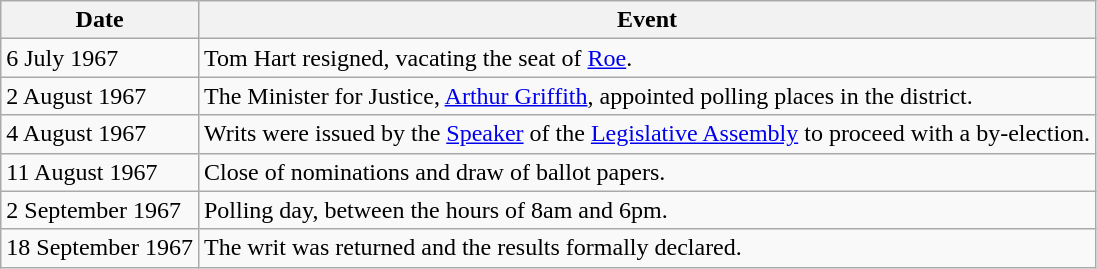<table class="wikitable">
<tr>
<th>Date</th>
<th>Event</th>
</tr>
<tr>
<td>6 July 1967</td>
<td>Tom Hart resigned, vacating the seat of <a href='#'>Roe</a>.</td>
</tr>
<tr>
<td>2 August 1967</td>
<td>The Minister for Justice, <a href='#'>Arthur Griffith</a>, appointed polling places in the district.</td>
</tr>
<tr>
<td>4 August 1967</td>
<td>Writs were issued by the <a href='#'>Speaker</a> of the <a href='#'>Legislative Assembly</a> to proceed with a by-election.</td>
</tr>
<tr>
<td>11 August 1967</td>
<td>Close of nominations and draw of ballot papers.</td>
</tr>
<tr>
<td>2 September 1967</td>
<td>Polling day, between the hours of 8am and 6pm.</td>
</tr>
<tr>
<td>18 September 1967</td>
<td>The writ was returned and the results formally declared.</td>
</tr>
</table>
